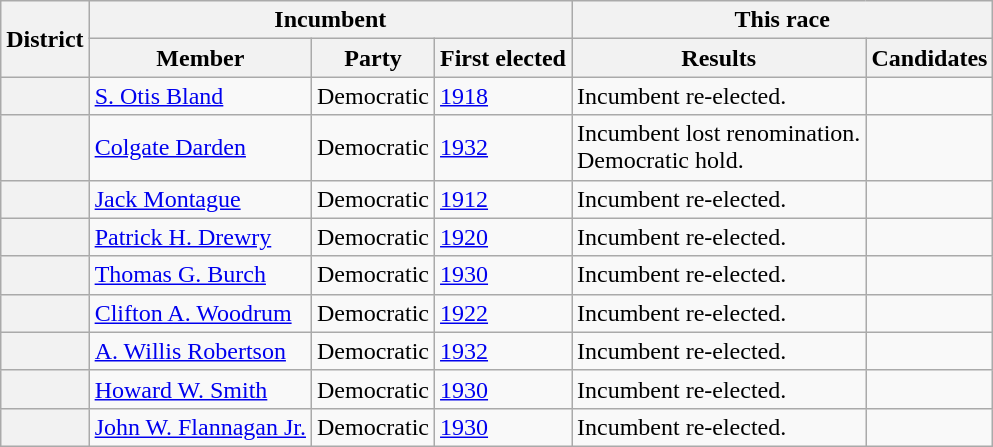<table class=wikitable>
<tr>
<th rowspan=2>District</th>
<th colspan=3>Incumbent</th>
<th colspan=2>This race</th>
</tr>
<tr>
<th>Member</th>
<th>Party</th>
<th>First elected</th>
<th>Results</th>
<th>Candidates</th>
</tr>
<tr>
<th></th>
<td><a href='#'>S. Otis Bland</a></td>
<td>Democratic</td>
<td><a href='#'>1918</a></td>
<td>Incumbent re-elected.</td>
<td nowrap></td>
</tr>
<tr>
<th></th>
<td><a href='#'>Colgate Darden</a></td>
<td>Democratic</td>
<td><a href='#'>1932</a></td>
<td>Incumbent lost renomination.<br>Democratic hold.</td>
<td nowrap></td>
</tr>
<tr>
<th></th>
<td><a href='#'>Jack Montague</a></td>
<td>Democratic</td>
<td><a href='#'>1912</a></td>
<td>Incumbent re-elected.</td>
<td nowrap></td>
</tr>
<tr>
<th></th>
<td><a href='#'>Patrick H. Drewry</a></td>
<td>Democratic</td>
<td><a href='#'>1920</a></td>
<td>Incumbent re-elected.</td>
<td nowrap></td>
</tr>
<tr>
<th></th>
<td><a href='#'>Thomas G. Burch</a></td>
<td>Democratic</td>
<td><a href='#'>1930</a></td>
<td>Incumbent re-elected.</td>
<td nowrap></td>
</tr>
<tr>
<th></th>
<td><a href='#'>Clifton A. Woodrum</a></td>
<td>Democratic</td>
<td><a href='#'>1922</a></td>
<td>Incumbent re-elected.</td>
<td nowrap></td>
</tr>
<tr>
<th></th>
<td><a href='#'>A. Willis Robertson</a></td>
<td>Democratic</td>
<td><a href='#'>1932</a></td>
<td>Incumbent re-elected.</td>
<td nowrap></td>
</tr>
<tr>
<th></th>
<td><a href='#'>Howard W. Smith</a></td>
<td>Democratic</td>
<td><a href='#'>1930</a></td>
<td>Incumbent re-elected.</td>
<td nowrap></td>
</tr>
<tr>
<th></th>
<td><a href='#'>John W. Flannagan Jr.</a></td>
<td>Democratic</td>
<td><a href='#'>1930</a></td>
<td>Incumbent re-elected.</td>
<td nowrap></td>
</tr>
</table>
